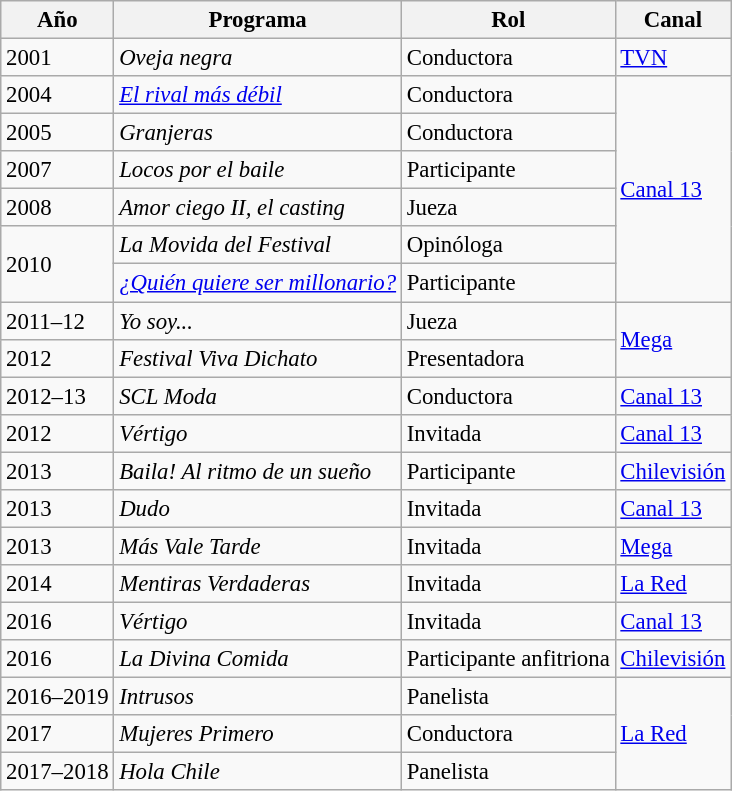<table class="wikitable" style="font-size: 95%;">
<tr>
<th>Año</th>
<th>Programa</th>
<th>Rol</th>
<th>Canal</th>
</tr>
<tr>
<td>2001</td>
<td><em>Oveja negra</em></td>
<td>Conductora</td>
<td><a href='#'>TVN</a></td>
</tr>
<tr>
<td>2004</td>
<td><em><a href='#'>El rival más débil</a></em></td>
<td>Conductora</td>
<td rowspan=6><a href='#'>Canal 13</a></td>
</tr>
<tr>
<td>2005</td>
<td><em>Granjeras</em></td>
<td>Conductora</td>
</tr>
<tr>
<td>2007</td>
<td><em>Locos por el baile</em></td>
<td>Participante</td>
</tr>
<tr>
<td>2008</td>
<td><em>Amor ciego II, el casting</em></td>
<td>Jueza</td>
</tr>
<tr>
<td rowspan=2>2010</td>
<td><em>La Movida del Festival</em></td>
<td>Opinóloga</td>
</tr>
<tr>
<td><em><a href='#'>¿Quién quiere ser millonario?</a></em></td>
<td>Participante</td>
</tr>
<tr>
<td>2011–12</td>
<td><em>Yo soy...</em></td>
<td>Jueza</td>
<td rowspan=2><a href='#'>Mega</a></td>
</tr>
<tr>
<td>2012</td>
<td><em>Festival Viva Dichato</em></td>
<td>Presentadora</td>
</tr>
<tr>
<td>2012–13</td>
<td><em>SCL Moda</em></td>
<td>Conductora</td>
<td><a href='#'>Canal 13</a></td>
</tr>
<tr>
<td>2012</td>
<td><em>Vértigo</em></td>
<td>Invitada</td>
<td><a href='#'>Canal 13</a></td>
</tr>
<tr>
<td>2013</td>
<td><em>Baila! Al ritmo de un sueño</em></td>
<td>Participante</td>
<td><a href='#'>Chilevisión</a></td>
</tr>
<tr>
<td>2013</td>
<td><em>Dudo</em></td>
<td>Invitada</td>
<td><a href='#'>Canal 13</a></td>
</tr>
<tr>
<td>2013</td>
<td><em>Más Vale Tarde</em></td>
<td>Invitada</td>
<td><a href='#'>Mega</a></td>
</tr>
<tr>
<td>2014</td>
<td><em>Mentiras Verdaderas</em></td>
<td>Invitada</td>
<td><a href='#'>La Red</a></td>
</tr>
<tr>
<td>2016</td>
<td><em>Vértigo</em></td>
<td>Invitada</td>
<td><a href='#'>Canal 13</a></td>
</tr>
<tr>
<td>2016</td>
<td><em>La Divina Comida</em></td>
<td>Participante anfitriona</td>
<td><a href='#'>Chilevisión</a></td>
</tr>
<tr>
<td>2016–2019</td>
<td><em>Intrusos</em></td>
<td>Panelista</td>
<td rowspan="3"><a href='#'>La Red</a></td>
</tr>
<tr>
<td>2017</td>
<td><em>Mujeres Primero</em></td>
<td>Conductora</td>
</tr>
<tr>
<td>2017–2018</td>
<td><em>Hola Chile</em></td>
<td>Panelista</td>
</tr>
</table>
